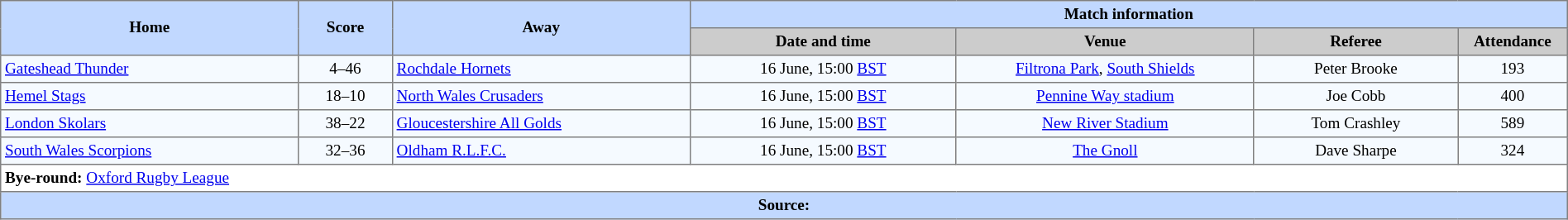<table border=1 style="border-collapse:collapse; font-size:80%; text-align:center;" cellpadding=3 cellspacing=0 width=100%>
<tr bgcolor=#C1D8FF>
<th rowspan=2 width=19%>Home</th>
<th rowspan=2 width=6%>Score</th>
<th rowspan=2 width=19%>Away</th>
<th colspan=6>Match information</th>
</tr>
<tr bgcolor=#CCCCCC>
<th width=17%>Date and time</th>
<th width=19%>Venue</th>
<th width=13%>Referee</th>
<th width=7%>Attendance</th>
</tr>
<tr bgcolor=#F5FAFF>
<td align=left> <a href='#'>Gateshead Thunder</a></td>
<td>4–46</td>
<td align=left> <a href='#'>Rochdale Hornets</a></td>
<td>16 June, 15:00 <a href='#'>BST</a></td>
<td><a href='#'>Filtrona Park</a>, <a href='#'>South Shields</a></td>
<td>Peter Brooke</td>
<td>193</td>
</tr>
<tr bgcolor=#F5FAFF>
<td align=left> <a href='#'>Hemel Stags</a></td>
<td>18–10</td>
<td align=left> <a href='#'>North Wales Crusaders</a></td>
<td>16 June, 15:00 <a href='#'>BST</a></td>
<td><a href='#'>Pennine Way stadium</a></td>
<td>Joe Cobb</td>
<td>400</td>
</tr>
<tr bgcolor=#F5FAFF>
<td align=left> <a href='#'>London Skolars</a></td>
<td>38–22</td>
<td align=left> <a href='#'>Gloucestershire All Golds</a></td>
<td>16 June, 15:00 <a href='#'>BST</a></td>
<td><a href='#'>New River Stadium</a></td>
<td>Tom Crashley</td>
<td>589</td>
</tr>
<tr bgcolor=#F5FAFF>
<td align=left> <a href='#'>South Wales Scorpions</a></td>
<td>32–36</td>
<td align=left> <a href='#'>Oldham R.L.F.C.</a></td>
<td>16 June, 15:00 <a href='#'>BST</a></td>
<td><a href='#'>The Gnoll</a></td>
<td>Dave Sharpe</td>
<td>324</td>
</tr>
<tr>
<td colspan="7" align="left"><strong>Bye-round:</strong>  <a href='#'>Oxford Rugby League</a></td>
</tr>
<tr bgcolor=#C1D8FF>
<th colspan=12>Source:</th>
</tr>
</table>
